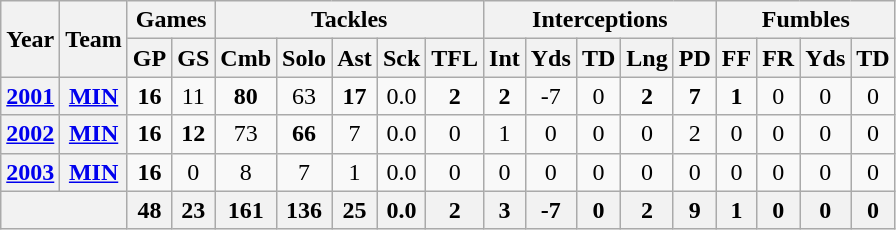<table class="wikitable" style="text-align:center">
<tr>
<th rowspan="2">Year</th>
<th rowspan="2">Team</th>
<th colspan="2">Games</th>
<th colspan="5">Tackles</th>
<th colspan="5">Interceptions</th>
<th colspan="4">Fumbles</th>
</tr>
<tr>
<th>GP</th>
<th>GS</th>
<th>Cmb</th>
<th>Solo</th>
<th>Ast</th>
<th>Sck</th>
<th>TFL</th>
<th>Int</th>
<th>Yds</th>
<th>TD</th>
<th>Lng</th>
<th>PD</th>
<th>FF</th>
<th>FR</th>
<th>Yds</th>
<th>TD</th>
</tr>
<tr>
<th><a href='#'>2001</a></th>
<th><a href='#'>MIN</a></th>
<td><strong>16</strong></td>
<td>11</td>
<td><strong>80</strong></td>
<td>63</td>
<td><strong>17</strong></td>
<td>0.0</td>
<td><strong>2</strong></td>
<td><strong>2</strong></td>
<td>-7</td>
<td>0</td>
<td><strong>2</strong></td>
<td><strong>7</strong></td>
<td><strong>1</strong></td>
<td>0</td>
<td>0</td>
<td>0</td>
</tr>
<tr>
<th><a href='#'>2002</a></th>
<th><a href='#'>MIN</a></th>
<td><strong>16</strong></td>
<td><strong>12</strong></td>
<td>73</td>
<td><strong>66</strong></td>
<td>7</td>
<td>0.0</td>
<td>0</td>
<td>1</td>
<td>0</td>
<td>0</td>
<td>0</td>
<td>2</td>
<td>0</td>
<td>0</td>
<td>0</td>
<td>0</td>
</tr>
<tr>
<th><a href='#'>2003</a></th>
<th><a href='#'>MIN</a></th>
<td><strong>16</strong></td>
<td>0</td>
<td>8</td>
<td>7</td>
<td>1</td>
<td>0.0</td>
<td>0</td>
<td>0</td>
<td>0</td>
<td>0</td>
<td>0</td>
<td>0</td>
<td>0</td>
<td>0</td>
<td>0</td>
<td>0</td>
</tr>
<tr>
<th colspan="2"></th>
<th>48</th>
<th>23</th>
<th>161</th>
<th>136</th>
<th>25</th>
<th>0.0</th>
<th>2</th>
<th>3</th>
<th>-7</th>
<th>0</th>
<th>2</th>
<th>9</th>
<th>1</th>
<th>0</th>
<th>0</th>
<th>0</th>
</tr>
</table>
